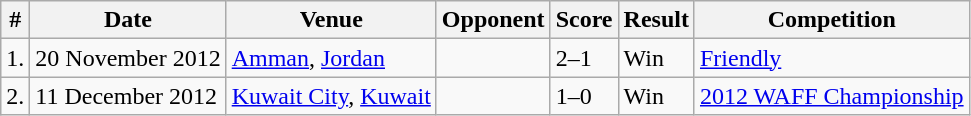<table class="wikitable">
<tr>
<th>#</th>
<th>Date</th>
<th>Venue</th>
<th>Opponent</th>
<th>Score</th>
<th>Result</th>
<th>Competition</th>
</tr>
<tr>
<td>1.</td>
<td>20 November 2012</td>
<td><a href='#'>Amman</a>, <a href='#'>Jordan</a></td>
<td></td>
<td>2–1</td>
<td>Win</td>
<td><a href='#'>Friendly</a></td>
</tr>
<tr>
<td>2.</td>
<td>11 December 2012</td>
<td><a href='#'>Kuwait City</a>, <a href='#'>Kuwait</a></td>
<td></td>
<td>1–0</td>
<td>Win</td>
<td><a href='#'>2012 WAFF Championship</a></td>
</tr>
</table>
